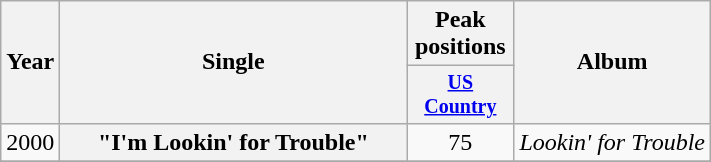<table class="wikitable plainrowheaders" style="text-align:center;">
<tr>
<th rowspan="2">Year</th>
<th rowspan="2" style="width:14em;">Single</th>
<th>Peak positions</th>
<th rowspan="2">Album</th>
</tr>
<tr style="font-size:smaller;">
<th width="65"><a href='#'>US Country</a></th>
</tr>
<tr>
<td>2000</td>
<th scope="row">"I'm Lookin' for Trouble"</th>
<td>75</td>
<td align="left"><em>Lookin' for Trouble</em></td>
</tr>
<tr>
</tr>
</table>
